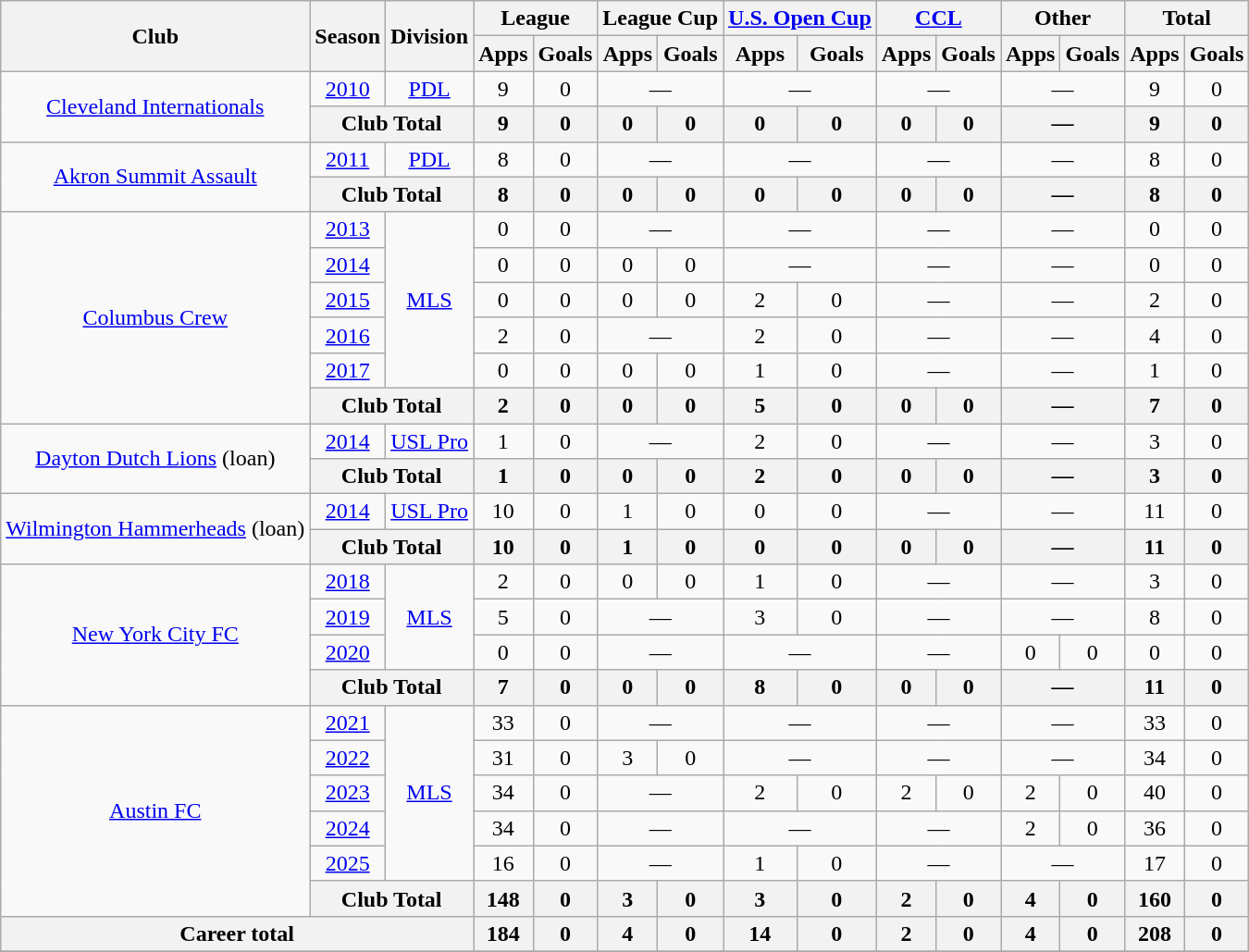<table class="wikitable" style="text-align: center;">
<tr>
<th rowspan=2>Club</th>
<th rowspan=2>Season</th>
<th rowspan=2>Division</th>
<th colspan=2>League</th>
<th colspan=2>League Cup</th>
<th colspan=2><a href='#'>U.S. Open Cup</a></th>
<th colspan=2><a href='#'>CCL</a></th>
<th colspan=2>Other</th>
<th colspan=2>Total</th>
</tr>
<tr>
<th>Apps</th>
<th>Goals</th>
<th>Apps</th>
<th>Goals</th>
<th>Apps</th>
<th>Goals</th>
<th>Apps</th>
<th>Goals</th>
<th>Apps</th>
<th>Goals</th>
<th>Apps</th>
<th>Goals</th>
</tr>
<tr>
<td rowspan=2><a href='#'>Cleveland Internationals</a></td>
<td><a href='#'>2010</a></td>
<td><a href='#'>PDL</a></td>
<td>9</td>
<td>0</td>
<td colspan=2>—</td>
<td colspan=2>—</td>
<td colspan=2>—</td>
<td colspan=2>—</td>
<td>9</td>
<td>0</td>
</tr>
<tr>
<th colspan=2>Club Total</th>
<th>9</th>
<th>0</th>
<th>0</th>
<th>0</th>
<th>0</th>
<th>0</th>
<th>0</th>
<th>0</th>
<th colspan=2>—</th>
<th>9</th>
<th>0</th>
</tr>
<tr>
<td rowspan=2><a href='#'>Akron Summit Assault</a></td>
<td><a href='#'>2011</a></td>
<td><a href='#'>PDL</a></td>
<td>8</td>
<td>0</td>
<td colspan=2>—</td>
<td colspan=2>—</td>
<td colspan=2>—</td>
<td colspan=2>—</td>
<td>8</td>
<td>0</td>
</tr>
<tr>
<th colspan=2>Club Total</th>
<th>8</th>
<th>0</th>
<th>0</th>
<th>0</th>
<th>0</th>
<th>0</th>
<th>0</th>
<th>0</th>
<th colspan=2>—</th>
<th>8</th>
<th>0</th>
</tr>
<tr>
<td rowspan=6><a href='#'>Columbus Crew</a></td>
<td><a href='#'>2013</a></td>
<td rowspan=5><a href='#'>MLS</a></td>
<td>0</td>
<td>0</td>
<td colspan=2>—</td>
<td colspan=2>—</td>
<td colspan=2>—</td>
<td colspan=2>—</td>
<td>0</td>
<td>0</td>
</tr>
<tr>
<td><a href='#'>2014</a></td>
<td>0</td>
<td>0</td>
<td>0</td>
<td>0</td>
<td colspan=2>—</td>
<td colspan=2>—</td>
<td colspan=2>—</td>
<td>0</td>
<td>0</td>
</tr>
<tr>
<td><a href='#'>2015</a></td>
<td>0</td>
<td>0</td>
<td>0</td>
<td>0</td>
<td>2</td>
<td>0</td>
<td colspan=2>—</td>
<td colspan=2>—</td>
<td>2</td>
<td>0</td>
</tr>
<tr>
<td><a href='#'>2016</a></td>
<td>2</td>
<td>0</td>
<td colspan=2>—</td>
<td>2</td>
<td>0</td>
<td colspan=2>—</td>
<td colspan=2>—</td>
<td>4</td>
<td>0</td>
</tr>
<tr>
<td><a href='#'>2017</a></td>
<td>0</td>
<td>0</td>
<td>0</td>
<td>0</td>
<td>1</td>
<td>0</td>
<td colspan=2>—</td>
<td colspan=2>—</td>
<td>1</td>
<td>0</td>
</tr>
<tr>
<th colspan=2>Club Total</th>
<th>2</th>
<th>0</th>
<th>0</th>
<th>0</th>
<th>5</th>
<th>0</th>
<th>0</th>
<th>0</th>
<th colspan=2>—</th>
<th>7</th>
<th>0</th>
</tr>
<tr>
<td rowspan=2><a href='#'>Dayton Dutch Lions</a> (loan)</td>
<td><a href='#'>2014</a></td>
<td><a href='#'>USL Pro</a></td>
<td>1</td>
<td>0</td>
<td colspan=2>—</td>
<td>2</td>
<td>0</td>
<td colspan=2>—</td>
<td colspan=2>—</td>
<td>3</td>
<td>0</td>
</tr>
<tr>
<th colspan=2>Club Total</th>
<th>1</th>
<th>0</th>
<th>0</th>
<th>0</th>
<th>2</th>
<th>0</th>
<th>0</th>
<th>0</th>
<th colspan=2>—</th>
<th>3</th>
<th>0</th>
</tr>
<tr>
<td rowspan=2><a href='#'>Wilmington Hammerheads</a> (loan)</td>
<td><a href='#'>2014</a></td>
<td><a href='#'>USL Pro</a></td>
<td>10</td>
<td>0</td>
<td>1</td>
<td>0</td>
<td>0</td>
<td>0</td>
<td colspan=2>—</td>
<td colspan=2>—</td>
<td>11</td>
<td>0</td>
</tr>
<tr>
<th colspan=2>Club Total</th>
<th>10</th>
<th>0</th>
<th>1</th>
<th>0</th>
<th>0</th>
<th>0</th>
<th>0</th>
<th>0</th>
<th colspan=2>—</th>
<th>11</th>
<th>0</th>
</tr>
<tr>
<td rowspan=4><a href='#'>New York City FC</a></td>
<td><a href='#'>2018</a></td>
<td rowspan=3><a href='#'>MLS</a></td>
<td>2</td>
<td>0</td>
<td>0</td>
<td>0</td>
<td>1</td>
<td>0</td>
<td colspan=2>—</td>
<td colspan=2>—</td>
<td>3</td>
<td>0</td>
</tr>
<tr>
<td><a href='#'>2019</a></td>
<td>5</td>
<td>0</td>
<td colspan=2>—</td>
<td>3</td>
<td>0</td>
<td colspan=2>—</td>
<td colspan=2>—</td>
<td>8</td>
<td>0</td>
</tr>
<tr>
<td><a href='#'>2020</a></td>
<td>0</td>
<td>0</td>
<td colspan=2>—</td>
<td colspan="2">—</td>
<td colspan=2>—</td>
<td>0</td>
<td>0</td>
<td>0</td>
<td>0</td>
</tr>
<tr>
<th colspan=2>Club Total</th>
<th>7</th>
<th>0</th>
<th>0</th>
<th>0</th>
<th>8</th>
<th>0</th>
<th>0</th>
<th>0</th>
<th colspan=2>—</th>
<th>11</th>
<th>0</th>
</tr>
<tr>
<td rowspan=6><a href='#'>Austin FC</a></td>
<td><a href='#'>2021</a></td>
<td rowspan=5><a href='#'>MLS</a></td>
<td>33</td>
<td>0</td>
<td colspan=2>—</td>
<td colspan=2>—</td>
<td colspan=2>—</td>
<td colspan=2>—</td>
<td>33</td>
<td>0</td>
</tr>
<tr>
<td><a href='#'>2022</a></td>
<td>31</td>
<td>0</td>
<td>3</td>
<td>0</td>
<td colspan=2>—</td>
<td colspan=2>—</td>
<td colspan=2>—</td>
<td>34</td>
<td>0</td>
</tr>
<tr>
<td><a href='#'>2023</a></td>
<td>34</td>
<td>0</td>
<td colspan=2>—</td>
<td>2</td>
<td>0</td>
<td>2</td>
<td>0</td>
<td>2</td>
<td>0</td>
<td>40</td>
<td>0</td>
</tr>
<tr>
<td><a href='#'>2024</a></td>
<td>34</td>
<td>0</td>
<td colspan=2>—</td>
<td colspan=2>—</td>
<td colspan=2>—</td>
<td>2</td>
<td>0</td>
<td>36</td>
<td>0</td>
</tr>
<tr>
<td><a href='#'>2025</a></td>
<td>16</td>
<td>0</td>
<td colspan=2>—</td>
<td>1</td>
<td>0</td>
<td colspan=2>—</td>
<td colspan=2>—</td>
<td>17</td>
<td>0</td>
</tr>
<tr>
<th colspan=2>Club Total</th>
<th>148</th>
<th>0</th>
<th>3</th>
<th>0</th>
<th>3</th>
<th>0</th>
<th>2</th>
<th>0</th>
<th>4</th>
<th>0</th>
<th>160</th>
<th>0</th>
</tr>
<tr>
<th colspan=3>Career total</th>
<th>184</th>
<th>0</th>
<th>4</th>
<th>0</th>
<th>14</th>
<th>0</th>
<th>2</th>
<th>0</th>
<th>4</th>
<th>0</th>
<th>208</th>
<th>0</th>
</tr>
<tr>
</tr>
</table>
